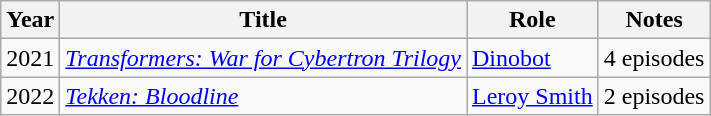<table class="wikitable sortable">
<tr>
<th>Year</th>
<th>Title</th>
<th>Role</th>
<th>Notes</th>
</tr>
<tr>
<td>2021</td>
<td><em><a href='#'>Transformers: War for Cybertron Trilogy</a></em></td>
<td><a href='#'>Dinobot</a></td>
<td>4 episodes</td>
</tr>
<tr>
<td>2022</td>
<td><em><a href='#'>Tekken: Bloodline</a></em></td>
<td><a href='#'>Leroy Smith</a></td>
<td>2 episodes</td>
</tr>
</table>
